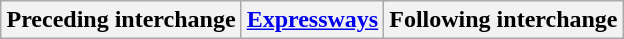<table class="wikitable" style="margin: 0.5em auto; text-align: center; font-size: 100%">
<tr>
<th>Preceding interchange</th>
<th colspan="3"><a href='#'>Expressways</a></th>
<th>Following interchange<br>
</th>
</tr>
</table>
